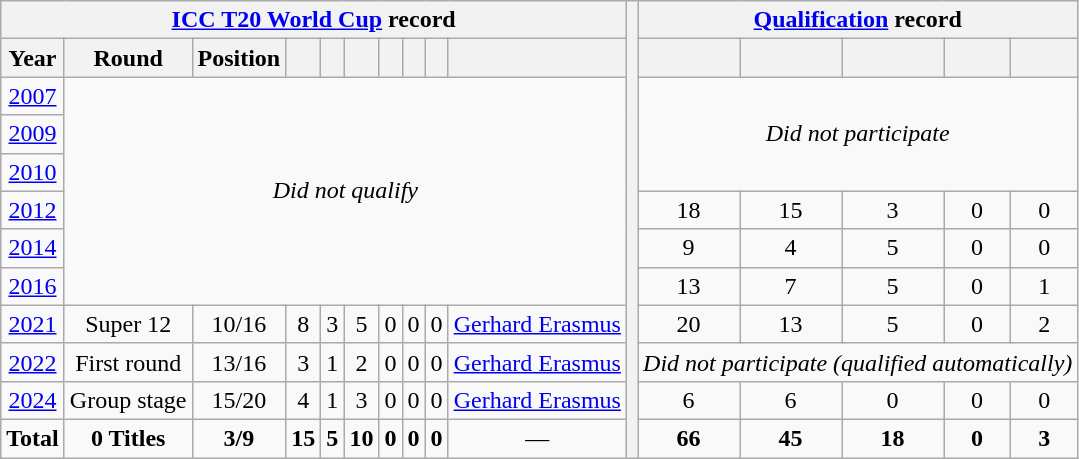<table class="wikitable" style="text-align: center;">
<tr>
<th colspan=10><a href='#'>ICC T20 World Cup</a> record</th>
<th rowspan="14"></th>
<th colspan=5><a href='#'>Qualification</a> record</th>
</tr>
<tr>
<th scope="col">Year</th>
<th scope="col">Round</th>
<th scope="col">Position</th>
<th scope="col"></th>
<th scope="col"></th>
<th scope="col"></th>
<th scope="col"></th>
<th scope="col"></th>
<th scope="col"></th>
<th scope="col"></th>
<th scope="col"></th>
<th scope="col"></th>
<th scope="col"></th>
<th scope="col"></th>
<th scope="col"></th>
</tr>
<tr>
<td> <a href='#'>2007</a></td>
<td colspan="9" rowspan="6"><em>Did not qualify</em></td>
<td rowspan="3" colspan="5"><em>Did not participate</em></td>
</tr>
<tr>
<td> <a href='#'>2009</a></td>
</tr>
<tr>
<td> <a href='#'>2010</a></td>
</tr>
<tr>
<td> <a href='#'>2012</a></td>
<td>18</td>
<td>15</td>
<td>3</td>
<td>0</td>
<td>0</td>
</tr>
<tr>
<td> <a href='#'>2014</a></td>
<td>9</td>
<td>4</td>
<td>5</td>
<td>0</td>
<td>0</td>
</tr>
<tr>
<td> <a href='#'>2016</a></td>
<td>13</td>
<td>7</td>
<td>5</td>
<td>0</td>
<td>1</td>
</tr>
<tr>
<td>  <a href='#'>2021</a></td>
<td>Super 12</td>
<td>10/16</td>
<td>8</td>
<td>3</td>
<td>5</td>
<td>0</td>
<td>0</td>
<td>0</td>
<td><a href='#'>Gerhard Erasmus</a></td>
<td>20</td>
<td>13</td>
<td>5</td>
<td>0</td>
<td>2</td>
</tr>
<tr>
<td> <a href='#'>2022</a></td>
<td>First round</td>
<td>13/16</td>
<td>3</td>
<td>1</td>
<td>2</td>
<td>0</td>
<td>0</td>
<td>0</td>
<td><a href='#'>Gerhard Erasmus</a></td>
<td colspan="5"><em>Did not participate (qualified automatically)</em></td>
</tr>
<tr>
<td>  <a href='#'>2024</a></td>
<td>Group stage</td>
<td>15/20</td>
<td>4</td>
<td>1</td>
<td>3</td>
<td>0</td>
<td>0</td>
<td>0</td>
<td><a href='#'>Gerhard Erasmus</a></td>
<td>6</td>
<td>6</td>
<td>0</td>
<td>0</td>
<td>0</td>
</tr>
<tr>
<td><strong>Total</strong></td>
<td><strong>0 Titles</strong></td>
<td><strong>3/9</strong></td>
<td><strong>15</strong></td>
<td><strong>5</strong></td>
<td><strong>10</strong></td>
<td><strong>0</strong></td>
<td><strong>0</strong></td>
<td><strong>0</strong></td>
<td>—</td>
<td><strong>66</strong></td>
<td><strong>45</strong></td>
<td><strong>18</strong></td>
<td><strong>0</strong></td>
<td><strong>3</strong></td>
</tr>
</table>
